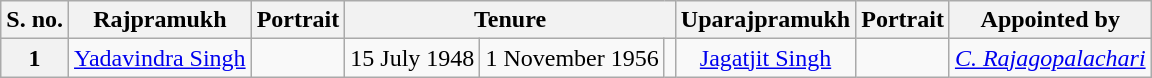<table class="wikitable" style="text-align:center">
<tr>
<th>S. no.</th>
<th>Rajpramukh</th>
<th>Portrait</th>
<th colspan=3>Tenure</th>
<th>Uparajpramukh</th>
<th>Portrait</th>
<th>Appointed by</th>
</tr>
<tr>
<th>1</th>
<td><a href='#'>Yadavindra Singh</a></td>
<td></td>
<td>15 July 1948</td>
<td>1 November 1956</td>
<td></td>
<td><a href='#'>Jagatjit Singh</a></td>
<td></td>
<td><em><a href='#'>C. Rajagopalachari</a></em></td>
</tr>
</table>
